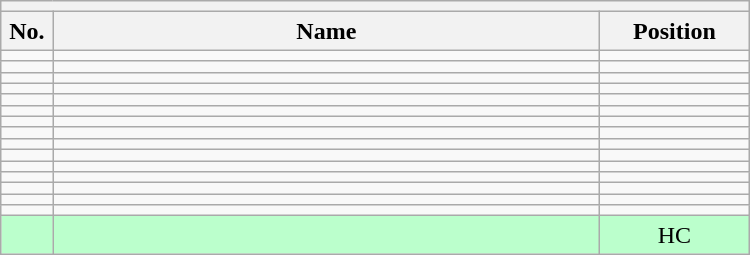<table class="wikitable mw-collapsible mw-collapsed" style="text-align:center; width:500px; border:none">
<tr>
<th style="text-align:left" colspan="3"></th>
</tr>
<tr>
<th style="width:7%">No.</th>
<th>Name</th>
<th style="width:20%">Position</th>
</tr>
<tr>
<td></td>
<td></td>
<td></td>
</tr>
<tr>
<td></td>
<td></td>
<td></td>
</tr>
<tr>
<td></td>
<td></td>
<td></td>
</tr>
<tr>
<td></td>
<td></td>
<td></td>
</tr>
<tr>
<td></td>
<td></td>
<td></td>
</tr>
<tr>
<td></td>
<td></td>
<td></td>
</tr>
<tr>
<td></td>
<td></td>
<td></td>
</tr>
<tr>
<td></td>
<td></td>
<td></td>
</tr>
<tr>
<td></td>
<td></td>
<td></td>
</tr>
<tr>
<td></td>
<td></td>
<td></td>
</tr>
<tr>
<td></td>
<td></td>
<td></td>
</tr>
<tr>
<td></td>
<td></td>
<td></td>
</tr>
<tr>
<td></td>
<td></td>
<td></td>
</tr>
<tr>
<td></td>
<td></td>
<td></td>
</tr>
<tr>
<td></td>
<td></td>
<td></td>
</tr>
<tr bgcolor=#BBFFCC>
<td></td>
<td></td>
<td>HC</td>
</tr>
</table>
